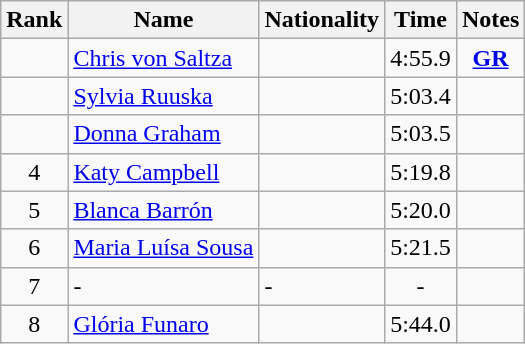<table class="wikitable sortable" style="text-align:center">
<tr>
<th>Rank</th>
<th>Name</th>
<th>Nationality</th>
<th>Time</th>
<th>Notes</th>
</tr>
<tr>
<td></td>
<td align=left><a href='#'>Chris von Saltza</a></td>
<td align=left></td>
<td>4:55.9</td>
<td><strong><a href='#'>GR</a></strong></td>
</tr>
<tr>
<td></td>
<td align=left><a href='#'>Sylvia Ruuska</a></td>
<td align=left></td>
<td>5:03.4</td>
<td></td>
</tr>
<tr>
<td></td>
<td align=left><a href='#'>Donna Graham</a></td>
<td align=left></td>
<td>5:03.5</td>
<td></td>
</tr>
<tr>
<td>4</td>
<td align=left><a href='#'>Katy Campbell</a></td>
<td align=left></td>
<td>5:19.8</td>
<td></td>
</tr>
<tr>
<td>5</td>
<td align=left><a href='#'>Blanca Barrón</a></td>
<td align=left></td>
<td>5:20.0</td>
<td></td>
</tr>
<tr>
<td>6</td>
<td align=left><a href='#'>Maria Luísa Sousa</a></td>
<td align=left></td>
<td>5:21.5</td>
<td></td>
</tr>
<tr>
<td>7</td>
<td align=left>-</td>
<td align=left>-</td>
<td>-</td>
<td></td>
</tr>
<tr>
<td>8</td>
<td align=left><a href='#'>Glória Funaro</a></td>
<td align=left></td>
<td>5:44.0</td>
<td></td>
</tr>
</table>
